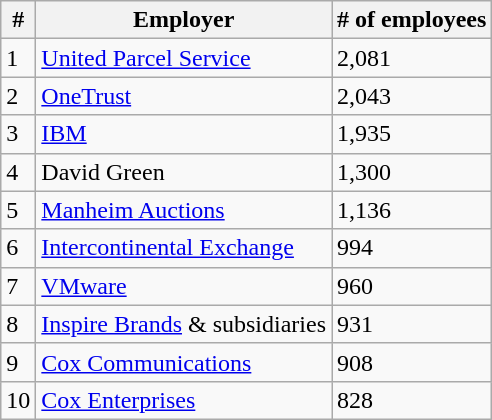<table class="wikitable sortable">
<tr>
<th>#</th>
<th>Employer</th>
<th># of employees</th>
</tr>
<tr>
<td>1</td>
<td><a href='#'>United Parcel Service</a></td>
<td>2,081</td>
</tr>
<tr>
<td>2</td>
<td><a href='#'>OneTrust</a></td>
<td>2,043</td>
</tr>
<tr>
<td>3</td>
<td><a href='#'>IBM</a></td>
<td>1,935</td>
</tr>
<tr>
<td>4</td>
<td>David Green</td>
<td>1,300</td>
</tr>
<tr>
<td>5</td>
<td><a href='#'>Manheim Auctions</a></td>
<td>1,136</td>
</tr>
<tr>
<td>6</td>
<td><a href='#'>Intercontinental Exchange</a></td>
<td>994</td>
</tr>
<tr>
<td>7</td>
<td><a href='#'>VMware</a></td>
<td>960</td>
</tr>
<tr>
<td>8</td>
<td><a href='#'>Inspire Brands</a> & subsidiaries</td>
<td>931</td>
</tr>
<tr>
<td>9</td>
<td><a href='#'>Cox Communications</a></td>
<td>908</td>
</tr>
<tr>
<td>10</td>
<td><a href='#'>Cox Enterprises</a></td>
<td>828</td>
</tr>
</table>
